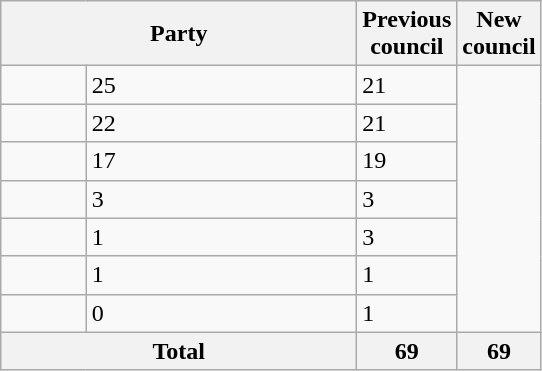<table class="wikitable">
<tr>
<th valign=centre colspan="2" style="width: 230px">Party</th>
<th valign=top style="width: 30px">Previous council</th>
<th valign=top style="width: 30px">New council</th>
</tr>
<tr>
<td></td>
<td>25</td>
<td>21</td>
</tr>
<tr>
<td></td>
<td>22</td>
<td>21</td>
</tr>
<tr>
<td></td>
<td>17</td>
<td>19</td>
</tr>
<tr>
<td></td>
<td>3</td>
<td>3</td>
</tr>
<tr>
<td></td>
<td>1</td>
<td>3</td>
</tr>
<tr>
<td></td>
<td>1</td>
<td>1</td>
</tr>
<tr>
<td></td>
<td>0</td>
<td>1</td>
</tr>
<tr>
<th colspan=2>Total</th>
<th style="text-align: center">69</th>
<th colspan=3>69</th>
</tr>
</table>
